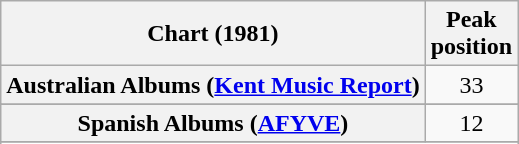<table class="wikitable sortable plainrowheaders">
<tr>
<th>Chart (1981)</th>
<th>Peak<br>position</th>
</tr>
<tr>
<th scope="row">Australian Albums (<a href='#'>Kent Music Report</a>)</th>
<td align="center">33</td>
</tr>
<tr>
</tr>
<tr>
</tr>
<tr>
</tr>
<tr>
</tr>
<tr>
<th scope="row">Spanish Albums (<a href='#'>AFYVE</a>)</th>
<td align="center">12</td>
</tr>
<tr>
</tr>
<tr>
</tr>
</table>
